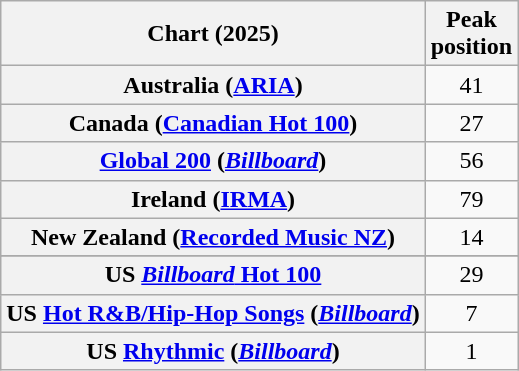<table class="wikitable sortable plainrowheaders" style="text-align:center">
<tr>
<th scope="col">Chart (2025)</th>
<th scope="col">Peak<br>position</th>
</tr>
<tr>
<th scope="row">Australia (<a href='#'>ARIA</a>)</th>
<td>41</td>
</tr>
<tr>
<th scope="row">Canada (<a href='#'>Canadian Hot 100</a>)</th>
<td>27</td>
</tr>
<tr>
<th scope="row"><a href='#'>Global 200</a> (<em><a href='#'>Billboard</a></em>)</th>
<td>56</td>
</tr>
<tr>
<th scope="row">Ireland (<a href='#'>IRMA</a>)</th>
<td>79</td>
</tr>
<tr>
<th scope="row">New Zealand (<a href='#'>Recorded Music NZ</a>)</th>
<td>14</td>
</tr>
<tr>
</tr>
<tr>
<th scope="row">US <a href='#'><em>Billboard</em> Hot 100</a></th>
<td>29</td>
</tr>
<tr>
<th scope="row">US <a href='#'>Hot R&B/Hip-Hop Songs</a> (<em><a href='#'>Billboard</a></em>)</th>
<td>7</td>
</tr>
<tr>
<th scope="row">US <a href='#'>Rhythmic</a> (<em><a href='#'>Billboard</a></em>)</th>
<td>1</td>
</tr>
</table>
